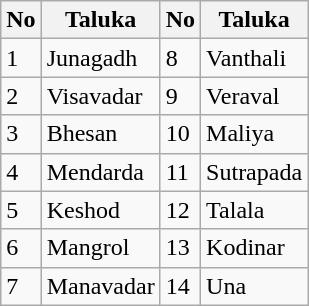<table class="wikitable">
<tr>
<th>No</th>
<th>Taluka</th>
<th>No</th>
<th>Taluka</th>
</tr>
<tr>
<td>1</td>
<td>Junagadh</td>
<td>8</td>
<td>Vanthali</td>
</tr>
<tr>
<td>2</td>
<td>Visavadar</td>
<td>9</td>
<td>Veraval</td>
</tr>
<tr>
<td>3</td>
<td>Bhesan</td>
<td>10</td>
<td>Maliya</td>
</tr>
<tr>
<td>4</td>
<td>Mendarda</td>
<td>11</td>
<td>Sutrapada</td>
</tr>
<tr>
<td>5</td>
<td>Keshod</td>
<td>12</td>
<td>Talala</td>
</tr>
<tr>
<td>6</td>
<td>Mangrol</td>
<td>13</td>
<td>Kodinar</td>
</tr>
<tr>
<td>7</td>
<td>Manavadar</td>
<td>14</td>
<td>Una</td>
</tr>
</table>
